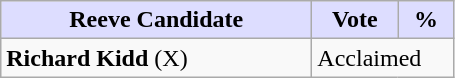<table class="wikitable">
<tr>
<th style="background:#ddf; width:200px;">Reeve Candidate</th>
<th style="background:#ddf; width:50px;">Vote</th>
<th style="background:#ddf; width:30px;">%</th>
</tr>
<tr>
<td><strong>Richard Kidd</strong> (X)</td>
<td colspan="2">Acclaimed</td>
</tr>
</table>
